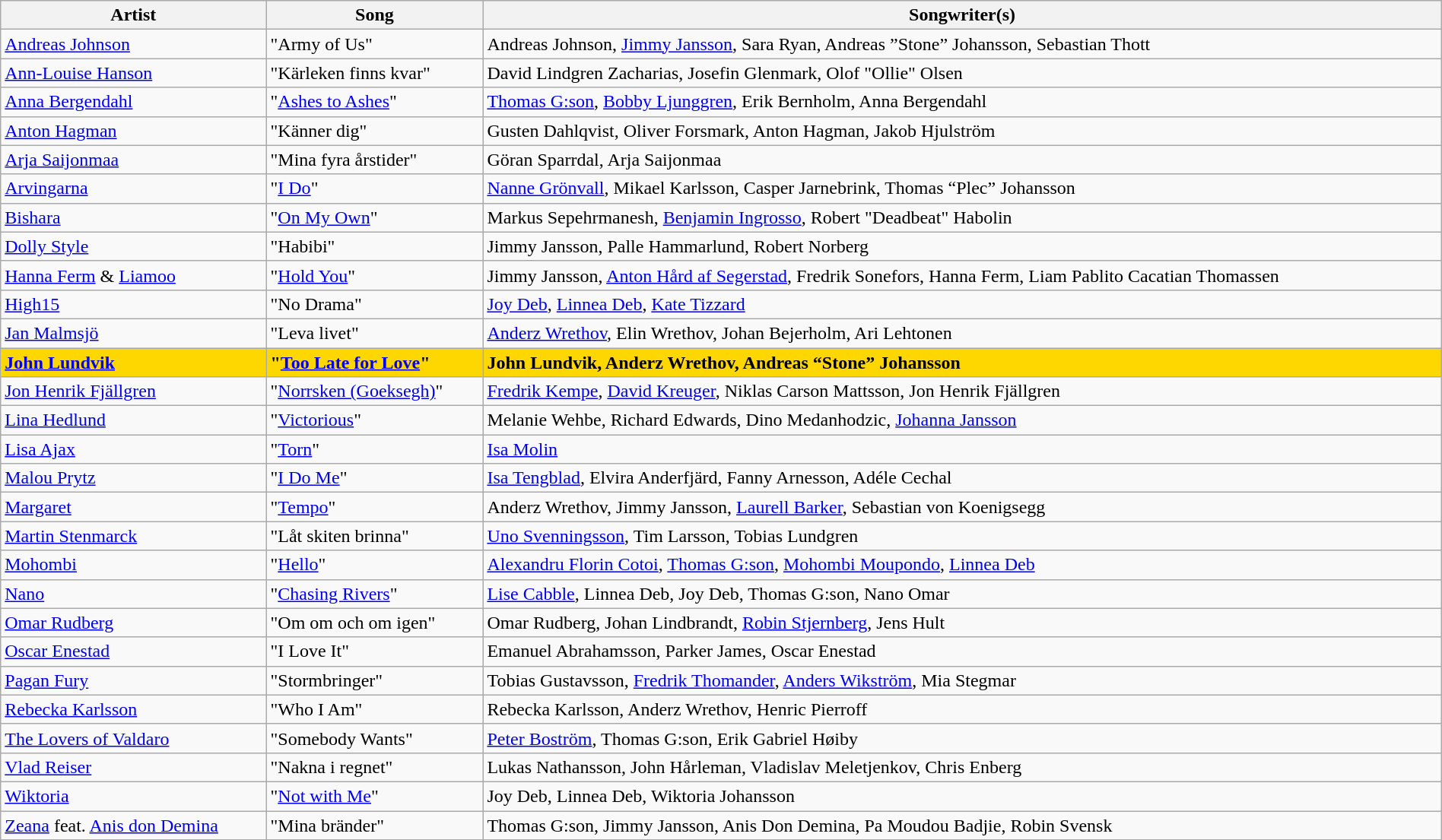<table class="sortable wikitable" width="100%" style="margin: 1em auto 1em auto;">
<tr>
<th>Artist</th>
<th>Song</th>
<th>Songwriter(s)</th>
</tr>
<tr>
<td><a href='#'>Andreas Johnson</a></td>
<td>"Army of Us"</td>
<td>Andreas Johnson, <a href='#'>Jimmy Jansson</a>, Sara Ryan, Andreas ”Stone” Johansson, Sebastian Thott</td>
</tr>
<tr>
<td><a href='#'>Ann-Louise Hanson</a></td>
<td>"Kärleken finns kvar"</td>
<td>David Lindgren Zacharias, Josefin Glenmark, Olof "Ollie" Olsen</td>
</tr>
<tr>
<td><a href='#'>Anna Bergendahl</a></td>
<td>"<a href='#'>Ashes to Ashes</a>"</td>
<td><a href='#'>Thomas G:son</a>, <a href='#'>Bobby Ljunggren</a>, Erik Bernholm, Anna Bergendahl</td>
</tr>
<tr>
<td><a href='#'>Anton Hagman</a></td>
<td>"Känner dig"</td>
<td>Gusten Dahlqvist, Oliver Forsmark, Anton Hagman, Jakob Hjulström</td>
</tr>
<tr>
<td><a href='#'>Arja Saijonmaa</a></td>
<td>"Mina fyra årstider"</td>
<td>Göran Sparrdal, Arja Saijonmaa</td>
</tr>
<tr>
<td><a href='#'>Arvingarna</a></td>
<td>"<a href='#'>I Do</a>"</td>
<td><a href='#'>Nanne Grönvall</a>, Mikael Karlsson, Casper Jarnebrink, Thomas “Plec” Johansson</td>
</tr>
<tr>
<td><a href='#'>Bishara</a></td>
<td>"<a href='#'>On My Own</a>"</td>
<td>Markus Sepehrmanesh, <a href='#'>Benjamin Ingrosso</a>, Robert "Deadbeat" Habolin</td>
</tr>
<tr>
<td><a href='#'>Dolly Style</a></td>
<td>"Habibi"</td>
<td>Jimmy Jansson, Palle Hammarlund, Robert Norberg</td>
</tr>
<tr>
<td><a href='#'>Hanna Ferm</a> & <a href='#'>Liamoo</a></td>
<td>"<a href='#'>Hold You</a>"</td>
<td>Jimmy Jansson, <a href='#'>Anton Hård af Segerstad</a>, Fredrik Sonefors, Hanna Ferm, Liam Pablito Cacatian Thomassen</td>
</tr>
<tr>
<td><a href='#'>High15</a></td>
<td>"No Drama"</td>
<td><a href='#'>Joy Deb</a>, <a href='#'>Linnea Deb</a>, <a href='#'>Kate Tizzard</a></td>
</tr>
<tr>
<td><a href='#'>Jan Malmsjö</a></td>
<td>"Leva livet"</td>
<td><a href='#'>Anderz Wrethov</a>, Elin Wrethov, Johan Bejerholm, Ari Lehtonen</td>
</tr>
<tr style="font-weight:bold;background:gold;">
<td><a href='#'>John Lundvik</a></td>
<td>"<a href='#'>Too Late for Love</a>"</td>
<td>John Lundvik, Anderz Wrethov, Andreas “Stone” Johansson</td>
</tr>
<tr>
<td><a href='#'>Jon Henrik Fjällgren</a></td>
<td>"<a href='#'>Norrsken (Goeksegh)</a>"</td>
<td><a href='#'>Fredrik Kempe</a>, <a href='#'>David Kreuger</a>, Niklas Carson Mattsson, Jon Henrik Fjällgren</td>
</tr>
<tr>
<td><a href='#'>Lina Hedlund</a></td>
<td>"<a href='#'>Victorious</a>"</td>
<td>Melanie Wehbe, Richard Edwards, Dino Medanhodzic, <a href='#'>Johanna Jansson</a></td>
</tr>
<tr>
<td><a href='#'>Lisa Ajax</a></td>
<td>"<a href='#'>Torn</a>"</td>
<td><a href='#'>Isa Molin</a></td>
</tr>
<tr>
<td><a href='#'>Malou Prytz</a></td>
<td>"<a href='#'>I Do Me</a>"</td>
<td><a href='#'>Isa Tengblad</a>, Elvira Anderfjärd, Fanny Arnesson, Adéle Cechal</td>
</tr>
<tr>
<td><a href='#'>Margaret</a></td>
<td>"<a href='#'>Tempo</a>"</td>
<td>Anderz Wrethov, Jimmy Jansson, <a href='#'>Laurell Barker</a>, Sebastian von Koenigsegg</td>
</tr>
<tr>
<td><a href='#'>Martin Stenmarck</a></td>
<td>"Låt skiten brinna"</td>
<td><a href='#'>Uno Svenningsson</a>, Tim Larsson, Tobias Lundgren</td>
</tr>
<tr>
<td><a href='#'>Mohombi</a></td>
<td>"<a href='#'>Hello</a>"</td>
<td><a href='#'>Alexandru Florin Cotoi</a>, <a href='#'>Thomas G:son</a>, <a href='#'>Mohombi Moupondo</a>, <a href='#'>Linnea Deb</a></td>
</tr>
<tr>
<td><a href='#'>Nano</a></td>
<td>"<a href='#'>Chasing Rivers</a>"</td>
<td><a href='#'>Lise Cabble</a>, Linnea Deb, Joy Deb, Thomas G:son, Nano Omar</td>
</tr>
<tr>
<td><a href='#'>Omar Rudberg</a></td>
<td>"Om om och om igen"</td>
<td>Omar Rudberg, Johan Lindbrandt, <a href='#'>Robin Stjernberg</a>, Jens Hult</td>
</tr>
<tr>
<td><a href='#'>Oscar Enestad</a></td>
<td>"I Love It"</td>
<td>Emanuel Abrahamsson, Parker James, Oscar Enestad</td>
</tr>
<tr>
<td><a href='#'>Pagan Fury</a></td>
<td>"Stormbringer"</td>
<td>Tobias Gustavsson, <a href='#'>Fredrik Thomander</a>, <a href='#'>Anders Wikström</a>, Mia Stegmar</td>
</tr>
<tr>
<td><a href='#'>Rebecka Karlsson</a></td>
<td>"Who I Am"</td>
<td>Rebecka Karlsson, Anderz Wrethov, Henric Pierroff</td>
</tr>
<tr>
<td><a href='#'>The Lovers of Valdaro</a></td>
<td>"Somebody Wants"</td>
<td><a href='#'>Peter Boström</a>, Thomas G:son, Erik Gabriel Høiby</td>
</tr>
<tr>
<td><a href='#'>Vlad Reiser</a></td>
<td>"Nakna i regnet"</td>
<td>Lukas Nathansson, John Hårleman, Vladislav Meletjenkov, Chris Enberg</td>
</tr>
<tr>
<td><a href='#'>Wiktoria</a></td>
<td>"<a href='#'>Not with Me</a>"</td>
<td>Joy Deb, Linnea Deb, Wiktoria Johansson</td>
</tr>
<tr>
<td><a href='#'>Zeana</a> feat. <a href='#'>Anis don Demina</a></td>
<td>"Mina bränder"</td>
<td>Thomas G:son, Jimmy Jansson, Anis Don Demina, Pa Moudou Badjie, Robin Svensk</td>
</tr>
</table>
